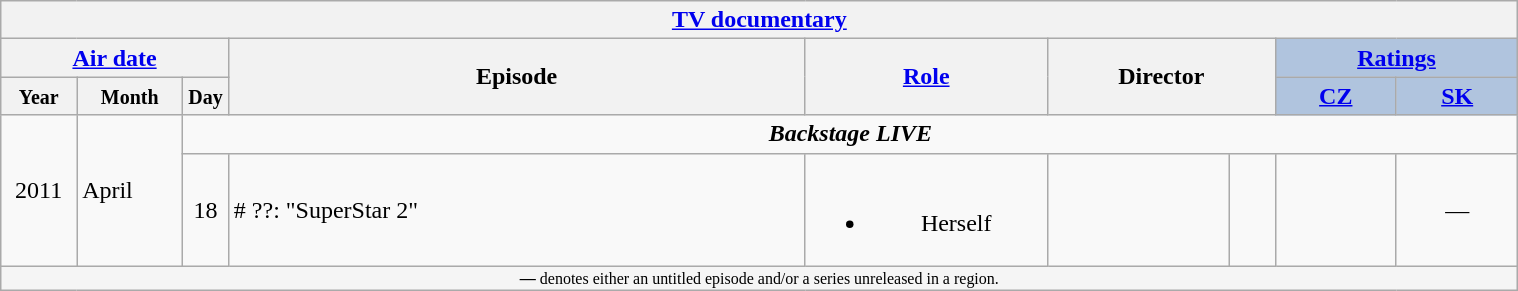<table class="wikitable" style="text-align:center;">
<tr>
<th colspan="9" width=88%><a href='#'>TV documentary</a></th>
</tr>
<tr>
<th colspan="3" width=15%><a href='#'>Air date</a></th>
<th rowspan="2" width=38%>Episode</th>
<th rowspan="2" width=16%><a href='#'>Role</a></th>
<th colspan="2" rowspan="2" width=15%>Director</th>
<th colspan="2" width=16% style="background:#B0C4DE;"><a href='#'>Ratings</a></th>
</tr>
<tr>
<th width=5%><small>Year</small></th>
<th width=7%><small>Month</small></th>
<th width=3%><small>Day</small></th>
<th width=8% style="background:#B0C4DE;"><a href='#'>CZ</a></th>
<th width=8% style="background:#B0C4DE;"><a href='#'>SK</a></th>
</tr>
<tr>
<td rowspan="2">2011</td>
<td align="left" rowspan="2">April</td>
<td colspan="7"><strong><em>Backstage LIVE</em></strong></td>
</tr>
<tr>
<td>18</td>
<td align="left"># ??: "SuperStar 2"</td>
<td><br><ul><li>Herself</li></ul></td>
<td></td>
<td width=3%></td>
<td></td>
<td>—</td>
</tr>
<tr>
<td colspan="9" width=100% style="background:whitesmoke; font-size: 8pt"><strong>—</strong> denotes either an untitled episode and/or a series unreleased in a region.</td>
</tr>
</table>
